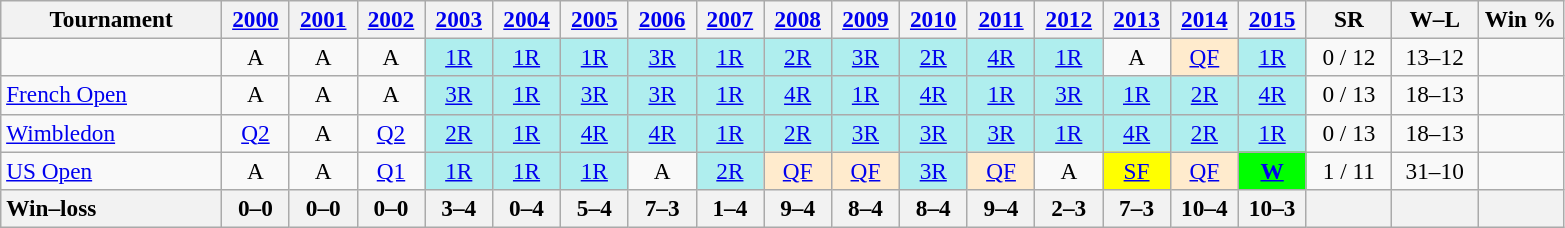<table class=wikitable style=text-align:center;font-size:97%>
<tr>
<th width=140>Tournament</th>
<th width=38><a href='#'>2000</a></th>
<th width=38><a href='#'>2001</a></th>
<th width=38><a href='#'>2002</a></th>
<th width=38><a href='#'>2003</a></th>
<th width=38><a href='#'>2004</a></th>
<th width=38><a href='#'>2005</a></th>
<th width=38><a href='#'>2006</a></th>
<th width=38><a href='#'>2007</a></th>
<th width=38><a href='#'>2008</a></th>
<th width=38><a href='#'>2009</a></th>
<th width=38><a href='#'>2010</a></th>
<th width=38><a href='#'>2011</a></th>
<th width=38><a href='#'>2012</a></th>
<th width=38><a href='#'>2013</a></th>
<th width=38><a href='#'>2014</a></th>
<th width=38><a href='#'>2015</a></th>
<th width=50>SR</th>
<th width=50>W–L</th>
<th width=50>Win %</th>
</tr>
<tr>
<td align=left></td>
<td>A</td>
<td>A</td>
<td>A</td>
<td bgcolor=afeeee><a href='#'>1R</a></td>
<td bgcolor=afeeee><a href='#'>1R</a></td>
<td bgcolor=afeeee><a href='#'>1R</a></td>
<td bgcolor=afeeee><a href='#'>3R</a></td>
<td bgcolor=afeeee><a href='#'>1R</a></td>
<td bgcolor=afeeee><a href='#'>2R</a></td>
<td bgcolor=afeeee><a href='#'>3R</a></td>
<td bgcolor=afeeee><a href='#'>2R</a></td>
<td bgcolor=afeeee><a href='#'>4R</a></td>
<td bgcolor=afeeee><a href='#'>1R</a></td>
<td>A</td>
<td bgcolor=ffebcd><a href='#'>QF</a></td>
<td bgcolor=afeeee><a href='#'>1R</a></td>
<td>0 / 12</td>
<td>13–12</td>
<td></td>
</tr>
<tr>
<td align=left><a href='#'>French Open</a></td>
<td>A</td>
<td>A</td>
<td>A</td>
<td bgcolor=afeeee><a href='#'>3R</a></td>
<td bgcolor=afeeee><a href='#'>1R</a></td>
<td bgcolor=afeeee><a href='#'>3R</a></td>
<td bgcolor=afeeee><a href='#'>3R</a></td>
<td bgcolor=afeeee><a href='#'>1R</a></td>
<td bgcolor=afeeee><a href='#'>4R</a></td>
<td bgcolor=afeeee><a href='#'>1R</a></td>
<td bgcolor=afeeee><a href='#'>4R</a></td>
<td bgcolor=afeeee><a href='#'>1R</a></td>
<td bgcolor=afeeee><a href='#'>3R</a></td>
<td bgcolor=afeeee><a href='#'>1R</a></td>
<td bgcolor=afeeee><a href='#'>2R</a></td>
<td bgcolor=afeeee><a href='#'>4R</a></td>
<td>0 / 13</td>
<td>18–13</td>
<td></td>
</tr>
<tr>
<td align=left><a href='#'>Wimbledon</a></td>
<td><a href='#'>Q2</a></td>
<td>A</td>
<td><a href='#'>Q2</a></td>
<td bgcolor=afeeee><a href='#'>2R</a></td>
<td bgcolor=afeeee><a href='#'>1R</a></td>
<td bgcolor=afeeee><a href='#'>4R</a></td>
<td bgcolor=afeeee><a href='#'>4R</a></td>
<td bgcolor=afeeee><a href='#'>1R</a></td>
<td bgcolor=afeeee><a href='#'>2R</a></td>
<td bgcolor=afeeee><a href='#'>3R</a></td>
<td bgcolor=afeeee><a href='#'>3R</a></td>
<td bgcolor=afeeee><a href='#'>3R</a></td>
<td bgcolor=afeeee><a href='#'>1R</a></td>
<td bgcolor=afeeee><a href='#'>4R</a></td>
<td bgcolor=afeeee><a href='#'>2R</a></td>
<td bgcolor=afeeee><a href='#'>1R</a></td>
<td>0 / 13</td>
<td>18–13</td>
<td></td>
</tr>
<tr>
<td align=left><a href='#'>US Open</a></td>
<td>A</td>
<td>A</td>
<td><a href='#'>Q1</a></td>
<td bgcolor=afeeee><a href='#'>1R</a></td>
<td bgcolor=afeeee><a href='#'>1R</a></td>
<td bgcolor=afeeee><a href='#'>1R</a></td>
<td>A</td>
<td bgcolor=afeeee><a href='#'>2R</a></td>
<td bgcolor=ffebcd><a href='#'>QF</a></td>
<td bgcolor=ffebcd><a href='#'>QF</a></td>
<td bgcolor=afeeee><a href='#'>3R</a></td>
<td bgcolor=ffebcd><a href='#'>QF</a></td>
<td>A</td>
<td style="background:yellow;"><a href='#'>SF</a></td>
<td bgcolor=ffebcd><a href='#'>QF</a></td>
<td bgcolor=lime><strong><a href='#'>W</a></strong></td>
<td>1 / 11</td>
<td>31–10</td>
<td></td>
</tr>
<tr>
<th style=text-align:left>Win–loss</th>
<th>0–0</th>
<th>0–0</th>
<th>0–0</th>
<th>3–4</th>
<th>0–4</th>
<th>5–4</th>
<th>7–3</th>
<th>1–4</th>
<th>9–4</th>
<th>8–4</th>
<th>8–4</th>
<th>9–4</th>
<th>2–3</th>
<th>7–3</th>
<th>10–4</th>
<th>10–3</th>
<th></th>
<th></th>
<th></th>
</tr>
</table>
